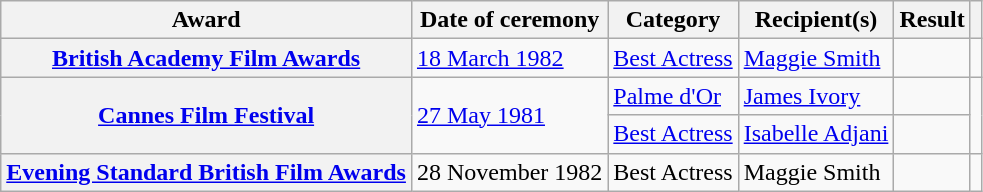<table class="wikitable plainrowheaders sortable">
<tr>
<th scope="col">Award</th>
<th scope="col">Date of ceremony</th>
<th scope="col">Category</th>
<th scope="col">Recipient(s)</th>
<th scope="col">Result</th>
<th scope="col" class="unsortable"></th>
</tr>
<tr>
<th scope="row"><a href='#'>British Academy Film Awards</a></th>
<td><a href='#'>18 March 1982</a></td>
<td><a href='#'>Best Actress</a></td>
<td><a href='#'>Maggie Smith</a></td>
<td></td>
<td></td>
</tr>
<tr>
<th scope="row" rowspan=2><a href='#'>Cannes Film Festival</a></th>
<td rowspan="2"><a href='#'>27 May 1981</a></td>
<td><a href='#'>Palme d'Or</a></td>
<td><a href='#'>James Ivory</a></td>
<td></td>
<td rowspan="2"></td>
</tr>
<tr>
<td><a href='#'>Best Actress</a></td>
<td><a href='#'>Isabelle Adjani</a> </td>
<td></td>
</tr>
<tr>
<th scope="row"><a href='#'>Evening Standard British Film Awards</a></th>
<td>28 November 1982</td>
<td>Best Actress</td>
<td>Maggie Smith</td>
<td></td>
<td></td>
</tr>
</table>
